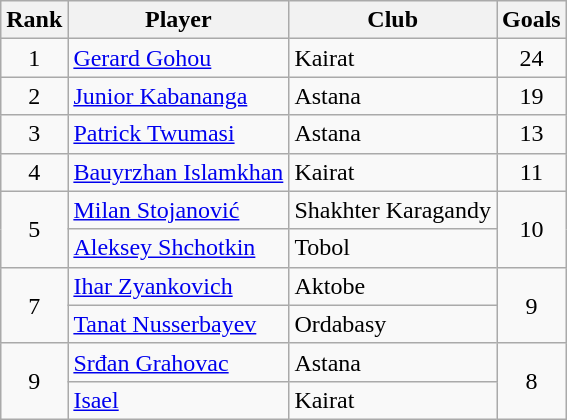<table class="wikitable" style="text-align:center;">
<tr>
<th>Rank</th>
<th>Player</th>
<th>Club</th>
<th>Goals</th>
</tr>
<tr>
<td>1</td>
<td align="left"> <a href='#'>Gerard Gohou</a></td>
<td align="left">Kairat</td>
<td>24</td>
</tr>
<tr>
<td>2</td>
<td align="left"> <a href='#'>Junior Kabananga</a></td>
<td align="left">Astana</td>
<td>19</td>
</tr>
<tr>
<td>3</td>
<td align="left"> <a href='#'>Patrick Twumasi</a></td>
<td align="left">Astana</td>
<td>13</td>
</tr>
<tr>
<td>4</td>
<td align="left"> <a href='#'>Bauyrzhan Islamkhan</a></td>
<td align="left">Kairat</td>
<td>11</td>
</tr>
<tr>
<td rowspan="2">5</td>
<td align="left"> <a href='#'>Milan Stojanović</a></td>
<td align="left">Shakhter Karagandy</td>
<td rowspan="2">10</td>
</tr>
<tr>
<td align="left"> <a href='#'>Aleksey Shchotkin</a></td>
<td align="left">Tobol</td>
</tr>
<tr>
<td rowspan="2">7</td>
<td align="left"> <a href='#'>Ihar Zyankovich</a></td>
<td align="left">Aktobe</td>
<td rowspan="2">9</td>
</tr>
<tr>
<td align="left"> <a href='#'>Tanat Nusserbayev</a></td>
<td align="left">Ordabasy</td>
</tr>
<tr>
<td rowspan="2">9</td>
<td align="left"> <a href='#'>Srđan Grahovac</a></td>
<td align="left">Astana</td>
<td rowspan="2">8</td>
</tr>
<tr>
<td align="left"> <a href='#'>Isael</a></td>
<td align="left">Kairat</td>
</tr>
</table>
